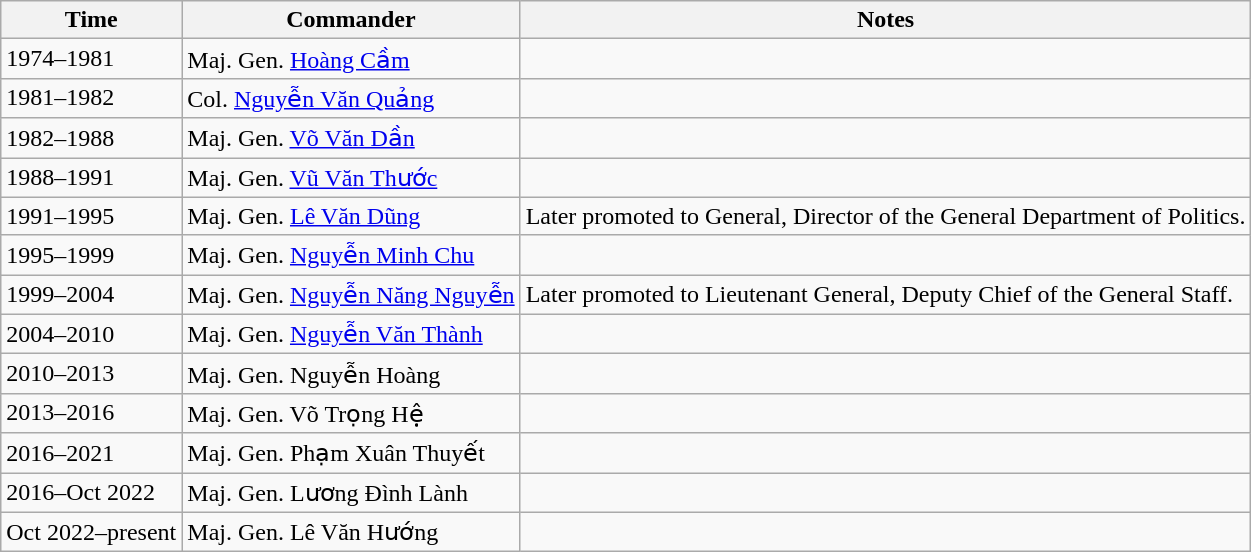<table class="wikitable">
<tr>
<th>Time</th>
<th>Commander</th>
<th>Notes</th>
</tr>
<tr>
<td>1974–1981</td>
<td>Maj. Gen. <a href='#'>Hoàng Cầm</a></td>
<td></td>
</tr>
<tr>
<td>1981–1982</td>
<td>Col. <a href='#'>Nguyễn Văn Quảng</a></td>
<td></td>
</tr>
<tr>
<td>1982–1988</td>
<td>Maj. Gen. <a href='#'>Võ Văn Dần</a></td>
<td></td>
</tr>
<tr>
<td>1988–1991</td>
<td>Maj. Gen. <a href='#'>Vũ Văn Thước</a></td>
<td></td>
</tr>
<tr>
<td>1991–1995</td>
<td>Maj. Gen. <a href='#'>Lê Văn Dũng</a></td>
<td>Later promoted to General, Director of the General Department of Politics.</td>
</tr>
<tr>
<td>1995–1999</td>
<td>Maj. Gen. <a href='#'>Nguyễn Minh Chu</a></td>
<td></td>
</tr>
<tr>
<td>1999–2004</td>
<td>Maj. Gen. <a href='#'>Nguyễn Năng Nguyễn</a></td>
<td>Later promoted to Lieutenant General, Deputy Chief of the General Staff.</td>
</tr>
<tr>
<td>2004–2010</td>
<td>Maj. Gen. <a href='#'>Nguyễn Văn Thành</a></td>
<td></td>
</tr>
<tr>
<td>2010–2013</td>
<td>Maj. Gen. Nguyễn Hoàng</td>
<td></td>
</tr>
<tr>
<td>2013–2016</td>
<td>Maj. Gen. Võ Trọng Hệ</td>
<td></td>
</tr>
<tr>
<td>2016–2021</td>
<td>Maj. Gen. Phạm Xuân Thuyết</td>
<td></td>
</tr>
<tr>
<td>2016–Oct 2022</td>
<td>Maj. Gen. Lương Đình Lành</td>
<td></td>
</tr>
<tr>
<td>Oct 2022–present</td>
<td>Maj. Gen. Lê Văn Hướng</td>
<td></td>
</tr>
</table>
